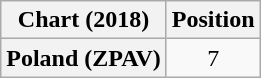<table class="wikitable sortable plainrowheaders" style="text-align:center">
<tr>
<th scope="col">Chart (2018)</th>
<th scope="col">Position</th>
</tr>
<tr>
<th scope="row">Poland (ZPAV)</th>
<td>7</td>
</tr>
</table>
